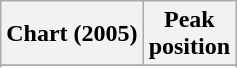<table class="wikitable sortable plainrowheaders" style="text-align:center">
<tr>
<th scope="col">Chart (2005)</th>
<th scope="col">Peak<br> position</th>
</tr>
<tr>
</tr>
<tr>
</tr>
<tr>
</tr>
<tr>
</tr>
</table>
